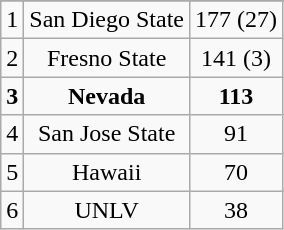<table class="wikitable" style="display: inline-table;">
<tr align="center">
</tr>
<tr align="center">
<td>1</td>
<td>San Diego State</td>
<td>177 (27)</td>
</tr>
<tr align="center">
<td>2</td>
<td>Fresno State</td>
<td>141 (3)</td>
</tr>
<tr align="center">
<td><strong>3</strong></td>
<td><strong>Nevada</strong></td>
<td><strong>113</strong></td>
</tr>
<tr align="center">
<td>4</td>
<td>San Jose State</td>
<td>91</td>
</tr>
<tr align="center">
<td>5</td>
<td>Hawaii</td>
<td>70</td>
</tr>
<tr align="center">
<td>6</td>
<td>UNLV</td>
<td>38</td>
</tr>
</table>
